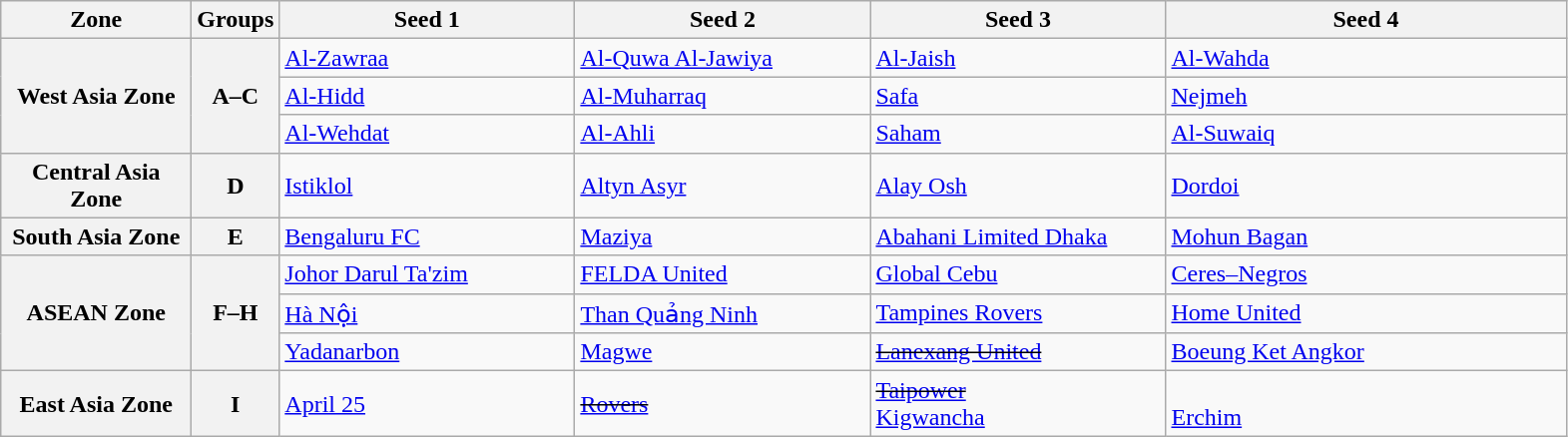<table class="wikitable">
<tr>
<th width=120>Zone</th>
<th>Groups</th>
<th width=190>Seed 1</th>
<th width=190>Seed 2</th>
<th width=190>Seed 3</th>
<th width=260>Seed 4</th>
</tr>
<tr>
<th rowspan=3>West Asia Zone</th>
<th rowspan=3>A–C</th>
<td> <a href='#'>Al-Zawraa</a></td>
<td> <a href='#'>Al-Quwa Al-Jawiya</a></td>
<td> <a href='#'>Al-Jaish</a></td>
<td> <a href='#'>Al-Wahda</a></td>
</tr>
<tr>
<td> <a href='#'>Al-Hidd</a></td>
<td> <a href='#'>Al-Muharraq</a></td>
<td> <a href='#'>Safa</a></td>
<td> <a href='#'>Nejmeh</a></td>
</tr>
<tr>
<td> <a href='#'>Al-Wehdat</a></td>
<td> <a href='#'>Al-Ahli</a></td>
<td> <a href='#'>Saham</a></td>
<td> <a href='#'>Al-Suwaiq</a> </td>
</tr>
<tr>
<th>Central Asia Zone</th>
<th>D</th>
<td> <a href='#'>Istiklol</a></td>
<td> <a href='#'>Altyn Asyr</a></td>
<td> <a href='#'>Alay Osh</a></td>
<td> <a href='#'>Dordoi</a> </td>
</tr>
<tr>
<th>South Asia Zone</th>
<th>E</th>
<td> <a href='#'>Bengaluru FC</a></td>
<td> <a href='#'>Maziya</a></td>
<td> <a href='#'>Abahani Limited Dhaka</a></td>
<td> <a href='#'>Mohun Bagan</a> </td>
</tr>
<tr>
<th rowspan=3>ASEAN Zone</th>
<th rowspan=3>F–H</th>
<td> <a href='#'>Johor Darul Ta'zim</a></td>
<td> <a href='#'>FELDA United</a></td>
<td> <a href='#'>Global Cebu</a></td>
<td> <a href='#'>Ceres–Negros</a></td>
</tr>
<tr>
<td> <a href='#'>Hà Nội</a></td>
<td> <a href='#'>Than Quảng Ninh</a></td>
<td> <a href='#'>Tampines Rovers</a></td>
<td> <a href='#'>Home United</a> </td>
</tr>
<tr>
<td> <a href='#'>Yadanarbon</a></td>
<td> <a href='#'>Magwe</a></td>
<td><del> <a href='#'>Lanexang United</a></del></td>
<td> <a href='#'>Boeung Ket Angkor</a> </td>
</tr>
<tr>
<th>East Asia Zone</th>
<th>I</th>
<td> <a href='#'>April 25</a></td>
<td><del> <a href='#'>Rovers</a></del></td>
<td><del> <a href='#'>Taipower</a></del><br> <a href='#'>Kigwancha</a></td>
<td><del></del><br> <a href='#'>Erchim</a></td>
</tr>
</table>
